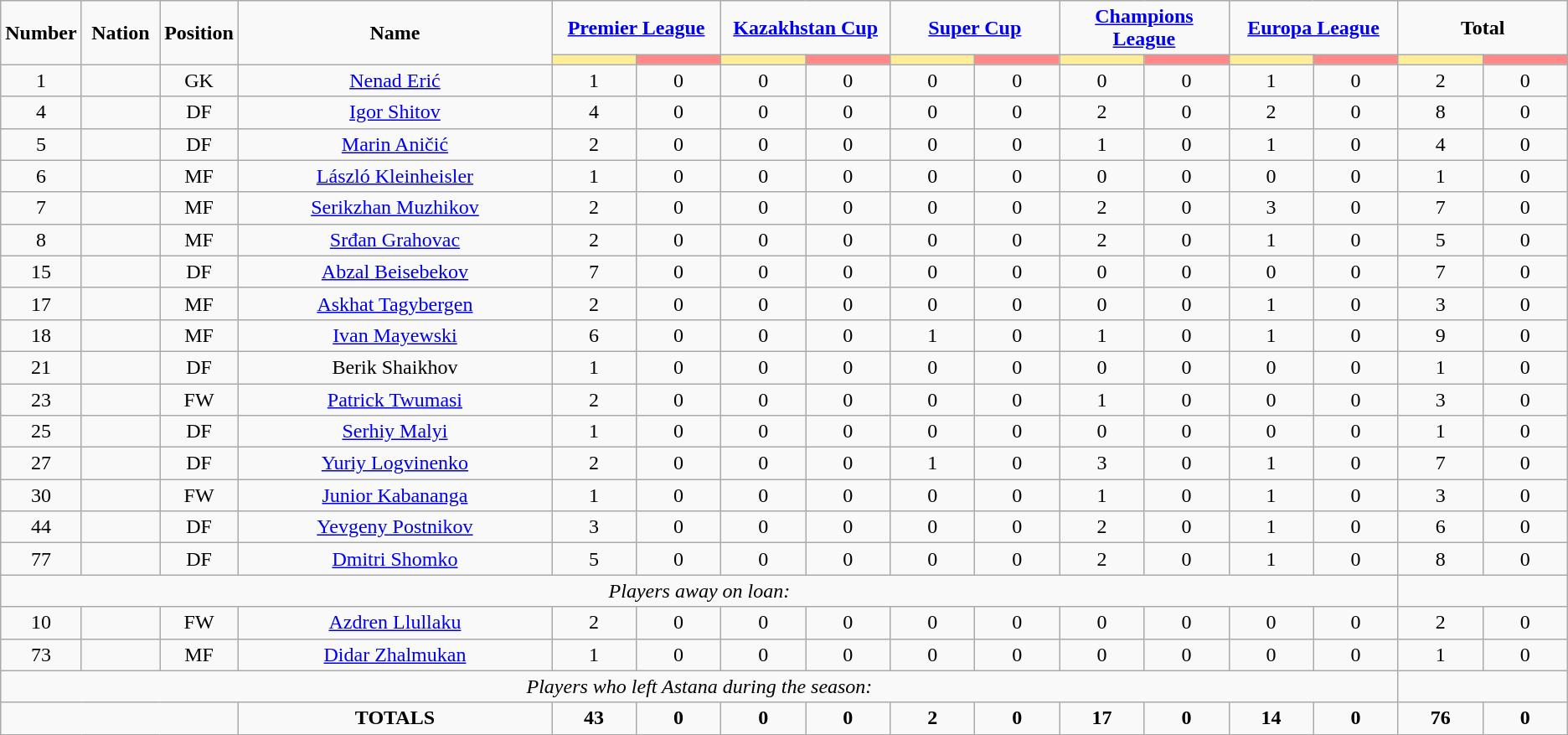<table class="wikitable" style="text-align:center;">
<tr>
<td rowspan="2"  style="width:5%; text-align:center;"><strong>Number</strong></td>
<td rowspan="2"  style="width:5%; text-align:center;"><strong>Nation</strong></td>
<td rowspan="2"  style="width:5%; text-align:center;"><strong>Position</strong></td>
<td rowspan="2"  style="width:20%; text-align:center;"><strong>Name</strong></td>
<td colspan="2" style="text-align:center;"><strong><a href='#'>Premier League</a></strong></td>
<td colspan="2" style="text-align:center;"><strong><a href='#'>Kazakhstan Cup</a></strong></td>
<td colspan="2" style="text-align:center;"><strong><a href='#'>Super Cup</a></strong></td>
<td colspan="2" style="text-align:center;"><strong><a href='#'>Champions League</a></strong></td>
<td colspan="2" style="text-align:center;"><strong><a href='#'>Europa League</a></strong></td>
<td colspan="2" style="text-align:center;"><strong>Total</strong></td>
</tr>
<tr>
<th style="width:60px; background:#fe9;"></th>
<th style="width:60px; background:#ff8888;"></th>
<th style="width:60px; background:#fe9;"></th>
<th style="width:60px; background:#ff8888;"></th>
<th style="width:60px; background:#fe9;"></th>
<th style="width:60px; background:#ff8888;"></th>
<th style="width:60px; background:#fe9;"></th>
<th style="width:60px; background:#ff8888;"></th>
<th style="width:60px; background:#fe9;"></th>
<th style="width:60px; background:#ff8888;"></th>
<th style="width:60px; background:#fe9;"></th>
<th style="width:60px; background:#ff8888;"></th>
</tr>
<tr>
<td>1</td>
<td></td>
<td>GK</td>
<td><a href='#'>Nenad Erić</a></td>
<td>1</td>
<td>0</td>
<td>0</td>
<td>0</td>
<td>0</td>
<td>0</td>
<td>0</td>
<td>0</td>
<td>1</td>
<td>0</td>
<td>2</td>
<td>0</td>
</tr>
<tr>
<td>4</td>
<td></td>
<td>DF</td>
<td><a href='#'>Igor Shitov</a></td>
<td>4</td>
<td>0</td>
<td>0</td>
<td>0</td>
<td>0</td>
<td>0</td>
<td>2</td>
<td>0</td>
<td>2</td>
<td>0</td>
<td>8</td>
<td>0</td>
</tr>
<tr>
<td>5</td>
<td></td>
<td>DF</td>
<td><a href='#'>Marin Aničić</a></td>
<td>2</td>
<td>0</td>
<td>0</td>
<td>0</td>
<td>0</td>
<td>0</td>
<td>1</td>
<td>0</td>
<td>1</td>
<td>0</td>
<td>4</td>
<td>0</td>
</tr>
<tr>
<td>6</td>
<td></td>
<td>MF</td>
<td><a href='#'>László Kleinheisler</a></td>
<td>1</td>
<td>0</td>
<td>0</td>
<td>0</td>
<td>0</td>
<td>0</td>
<td>0</td>
<td>0</td>
<td>0</td>
<td>0</td>
<td>1</td>
<td>0</td>
</tr>
<tr>
<td>7</td>
<td></td>
<td>MF</td>
<td><a href='#'>Serikzhan Muzhikov</a></td>
<td>2</td>
<td>0</td>
<td>0</td>
<td>0</td>
<td>0</td>
<td>0</td>
<td>2</td>
<td>0</td>
<td>3</td>
<td>0</td>
<td>7</td>
<td>0</td>
</tr>
<tr>
<td>8</td>
<td></td>
<td>MF</td>
<td><a href='#'>Srđan Grahovac</a></td>
<td>2</td>
<td>0</td>
<td>0</td>
<td>0</td>
<td>0</td>
<td>0</td>
<td>2</td>
<td>0</td>
<td>1</td>
<td>0</td>
<td>5</td>
<td>0</td>
</tr>
<tr>
<td>15</td>
<td></td>
<td>DF</td>
<td><a href='#'>Abzal Beisebekov</a></td>
<td>7</td>
<td>0</td>
<td>0</td>
<td>0</td>
<td>0</td>
<td>0</td>
<td>0</td>
<td>0</td>
<td>0</td>
<td>0</td>
<td>7</td>
<td>0</td>
</tr>
<tr>
<td>17</td>
<td></td>
<td>MF</td>
<td><a href='#'>Askhat Tagybergen</a></td>
<td>2</td>
<td>0</td>
<td>0</td>
<td>0</td>
<td>0</td>
<td>0</td>
<td>0</td>
<td>0</td>
<td>1</td>
<td>0</td>
<td>3</td>
<td>0</td>
</tr>
<tr>
<td>18</td>
<td></td>
<td>MF</td>
<td><a href='#'>Ivan Mayewski</a></td>
<td>6</td>
<td>0</td>
<td>0</td>
<td>0</td>
<td>1</td>
<td>0</td>
<td>1</td>
<td>0</td>
<td>1</td>
<td>0</td>
<td>9</td>
<td>0</td>
</tr>
<tr>
<td>21</td>
<td></td>
<td>DF</td>
<td>Berik Shaikhov</td>
<td>1</td>
<td>0</td>
<td>0</td>
<td>0</td>
<td>0</td>
<td>0</td>
<td>0</td>
<td>0</td>
<td>0</td>
<td>0</td>
<td>1</td>
<td>0</td>
</tr>
<tr>
<td>23</td>
<td></td>
<td>FW</td>
<td><a href='#'>Patrick Twumasi</a></td>
<td>2</td>
<td>0</td>
<td>0</td>
<td>0</td>
<td>0</td>
<td>0</td>
<td>1</td>
<td>0</td>
<td>0</td>
<td>0</td>
<td>3</td>
<td>0</td>
</tr>
<tr>
<td>25</td>
<td></td>
<td>DF</td>
<td><a href='#'>Serhiy Malyi</a></td>
<td>1</td>
<td>0</td>
<td>0</td>
<td>0</td>
<td>0</td>
<td>0</td>
<td>0</td>
<td>0</td>
<td>0</td>
<td>0</td>
<td>1</td>
<td>0</td>
</tr>
<tr>
<td>27</td>
<td></td>
<td>DF</td>
<td><a href='#'>Yuriy Logvinenko</a></td>
<td>2</td>
<td>0</td>
<td>0</td>
<td>0</td>
<td>1</td>
<td>0</td>
<td>3</td>
<td>0</td>
<td>1</td>
<td>0</td>
<td>7</td>
<td>0</td>
</tr>
<tr>
<td>30</td>
<td></td>
<td>FW</td>
<td><a href='#'>Junior Kabananga</a></td>
<td>1</td>
<td>0</td>
<td>0</td>
<td>0</td>
<td>0</td>
<td>0</td>
<td>1</td>
<td>0</td>
<td>1</td>
<td>0</td>
<td>3</td>
<td>0</td>
</tr>
<tr>
<td>44</td>
<td></td>
<td>DF</td>
<td><a href='#'>Yevgeny Postnikov</a></td>
<td>3</td>
<td>0</td>
<td>0</td>
<td>0</td>
<td>0</td>
<td>0</td>
<td>2</td>
<td>0</td>
<td>1</td>
<td>0</td>
<td>6</td>
<td>0</td>
</tr>
<tr>
<td>77</td>
<td></td>
<td>DF</td>
<td><a href='#'>Dmitri Shomko</a></td>
<td>5</td>
<td>0</td>
<td>0</td>
<td>0</td>
<td>0</td>
<td>0</td>
<td>2</td>
<td>0</td>
<td>1</td>
<td>0</td>
<td>8</td>
<td>0</td>
</tr>
<tr>
<td colspan="14"><em>Players away on loan:</em></td>
</tr>
<tr>
<td>10</td>
<td></td>
<td>FW</td>
<td><a href='#'>Azdren Llullaku</a></td>
<td>2</td>
<td>0</td>
<td>0</td>
<td>0</td>
<td>0</td>
<td>0</td>
<td>0</td>
<td>0</td>
<td>0</td>
<td>0</td>
<td>2</td>
<td>0</td>
</tr>
<tr>
<td>73</td>
<td></td>
<td>MF</td>
<td><a href='#'>Didar Zhalmukan</a></td>
<td>1</td>
<td>0</td>
<td>0</td>
<td>0</td>
<td>0</td>
<td>0</td>
<td>0</td>
<td>0</td>
<td>0</td>
<td>0</td>
<td>1</td>
<td>0</td>
</tr>
<tr>
<td colspan="14"><em>Players who left Astana during the season:</em></td>
</tr>
<tr>
<td colspan="3"></td>
<td><strong>TOTALS</strong></td>
<td><strong>43</strong></td>
<td><strong>0</strong></td>
<td><strong>0</strong></td>
<td><strong>0</strong></td>
<td><strong>2</strong></td>
<td><strong>0</strong></td>
<td><strong>17</strong></td>
<td><strong>0</strong></td>
<td><strong>14</strong></td>
<td><strong>0</strong></td>
<td><strong>76</strong></td>
<td><strong>0</strong></td>
</tr>
</table>
